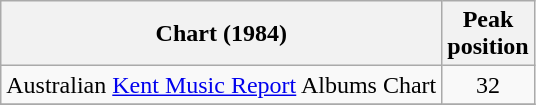<table class="wikitable">
<tr>
<th>Chart (1984)</th>
<th>Peak<br>position</th>
</tr>
<tr>
<td>Australian <a href='#'>Kent Music Report</a> Albums Chart</td>
<td align="center">32</td>
</tr>
<tr>
</tr>
</table>
